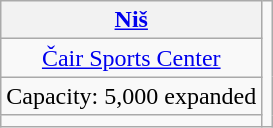<table class="wikitable" style="text-align:center">
<tr>
<th><a href='#'>Niš</a></th>
<td rowspan=4></td>
</tr>
<tr>
<td><a href='#'>Čair Sports Center</a></td>
</tr>
<tr>
<td>Capacity: 5,000 expanded</td>
</tr>
<tr>
<td></td>
</tr>
</table>
